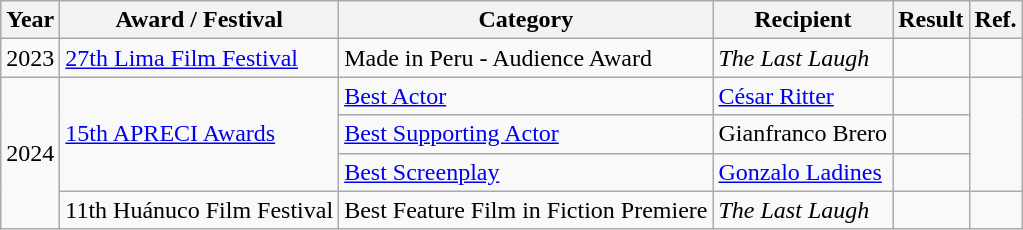<table class="wikitable">
<tr>
<th>Year</th>
<th>Award / Festival</th>
<th>Category</th>
<th>Recipient</th>
<th>Result</th>
<th>Ref.</th>
</tr>
<tr>
<td>2023</td>
<td><a href='#'>27th Lima Film Festival</a></td>
<td>Made in Peru - Audience Award</td>
<td><em>The Last Laugh</em></td>
<td></td>
<td></td>
</tr>
<tr>
<td rowspan="4">2024</td>
<td rowspan="3"><a href='#'>15th APRECI Awards</a></td>
<td><a href='#'>Best Actor</a></td>
<td><a href='#'>César Ritter</a></td>
<td></td>
<td rowspan="3"></td>
</tr>
<tr>
<td><a href='#'>Best Supporting Actor</a></td>
<td>Gianfranco Brero</td>
<td></td>
</tr>
<tr>
<td><a href='#'>Best Screenplay</a></td>
<td><a href='#'>Gonzalo Ladines</a></td>
<td></td>
</tr>
<tr>
<td>11th Huánuco Film Festival</td>
<td>Best Feature Film in Fiction Premiere</td>
<td><em>The Last Laugh</em></td>
<td></td>
<td></td>
</tr>
</table>
